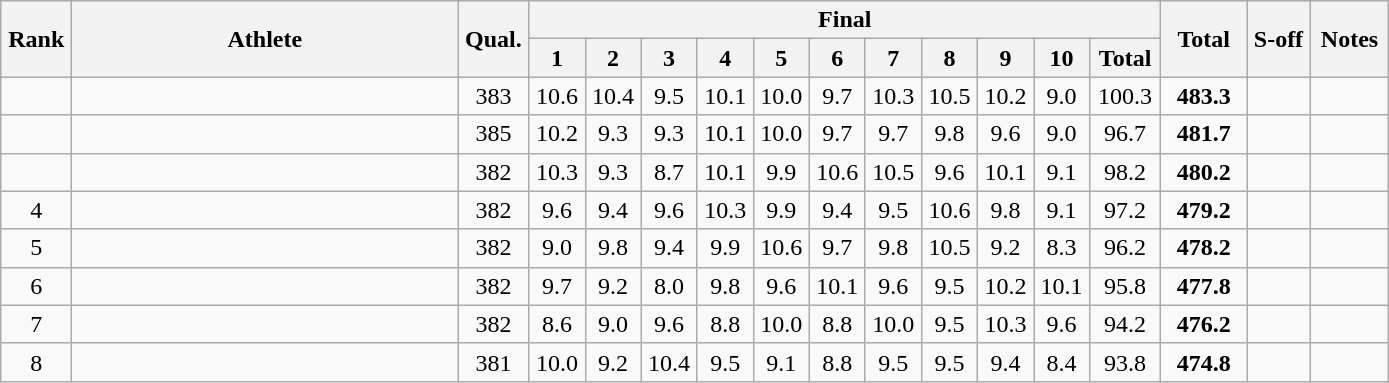<table class="wikitable" style="text-align:center">
<tr>
<th rowspan=2 width=40>Rank</th>
<th rowspan=2 width=250>Athlete</th>
<th rowspan=2 width=40>Qual.</th>
<th colspan=11>Final</th>
<th rowspan=2 width=50>Total</th>
<th rowspan=2 width=35>S-off</th>
<th rowspan=2 width=45>Notes</th>
</tr>
<tr>
<th width=30>1</th>
<th width=30>2</th>
<th width=30>3</th>
<th width=30>4</th>
<th width=30>5</th>
<th width=30>6</th>
<th width=30>7</th>
<th width=30>8</th>
<th width=30>9</th>
<th width=30>10</th>
<th width=40>Total</th>
</tr>
<tr>
<td></td>
<td align=left></td>
<td>383</td>
<td>10.6</td>
<td>10.4</td>
<td>9.5</td>
<td>10.1</td>
<td>10.0</td>
<td>9.7</td>
<td>10.3</td>
<td>10.5</td>
<td>10.2</td>
<td>9.0</td>
<td>100.3</td>
<td><strong>483.3</strong></td>
<td></td>
<td></td>
</tr>
<tr>
<td></td>
<td align=left></td>
<td>385</td>
<td>10.2</td>
<td>9.3</td>
<td>9.3</td>
<td>10.1</td>
<td>10.0</td>
<td>9.7</td>
<td>9.7</td>
<td>9.8</td>
<td>9.6</td>
<td>9.0</td>
<td>96.7</td>
<td><strong>481.7</strong></td>
<td></td>
<td></td>
</tr>
<tr>
<td></td>
<td align=left></td>
<td>382</td>
<td>10.3</td>
<td>9.3</td>
<td>8.7</td>
<td>10.1</td>
<td>9.9</td>
<td>10.6</td>
<td>10.5</td>
<td>9.6</td>
<td>10.1</td>
<td>9.1</td>
<td>98.2</td>
<td><strong>480.2</strong></td>
<td></td>
<td></td>
</tr>
<tr>
<td>4</td>
<td align=left></td>
<td>382</td>
<td>9.6</td>
<td>9.4</td>
<td>9.6</td>
<td>10.3</td>
<td>9.9</td>
<td>9.4</td>
<td>9.5</td>
<td>10.6</td>
<td>9.8</td>
<td>9.1</td>
<td>97.2</td>
<td><strong>479.2</strong></td>
<td></td>
<td></td>
</tr>
<tr>
<td>5</td>
<td align=left></td>
<td>382</td>
<td>9.0</td>
<td>9.8</td>
<td>9.4</td>
<td>9.9</td>
<td>10.6</td>
<td>9.7</td>
<td>9.8</td>
<td>10.5</td>
<td>9.2</td>
<td>8.3</td>
<td>96.2</td>
<td><strong>478.2</strong></td>
<td></td>
<td></td>
</tr>
<tr>
<td>6</td>
<td align=left></td>
<td>382</td>
<td>9.7</td>
<td>9.2</td>
<td>8.0</td>
<td>9.8</td>
<td>9.6</td>
<td>10.1</td>
<td>9.6</td>
<td>9.5</td>
<td>10.2</td>
<td>10.1</td>
<td>95.8</td>
<td><strong>477.8</strong></td>
<td></td>
<td></td>
</tr>
<tr>
<td>7</td>
<td align=left></td>
<td>382</td>
<td>8.6</td>
<td>9.0</td>
<td>9.6</td>
<td>8.8</td>
<td>10.0</td>
<td>8.8</td>
<td>10.0</td>
<td>9.5</td>
<td>10.3</td>
<td>9.6</td>
<td>94.2</td>
<td><strong>476.2</strong></td>
<td></td>
<td></td>
</tr>
<tr>
<td>8</td>
<td align=left></td>
<td>381</td>
<td>10.0</td>
<td>9.2</td>
<td>10.4</td>
<td>9.5</td>
<td>9.1</td>
<td>8.8</td>
<td>9.5</td>
<td>9.5</td>
<td>9.4</td>
<td>8.4</td>
<td>93.8</td>
<td><strong>474.8</strong></td>
<td></td>
<td></td>
</tr>
</table>
